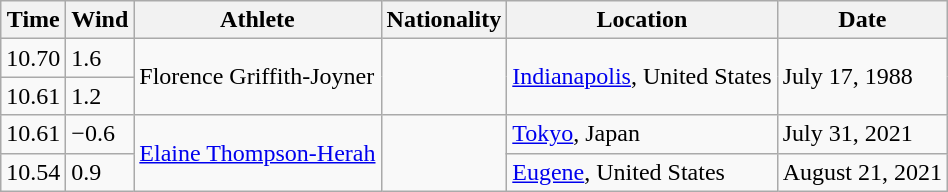<table class="wikitable">
<tr>
<th>Time</th>
<th>Wind</th>
<th>Athlete</th>
<th>Nationality</th>
<th>Location</th>
<th>Date</th>
</tr>
<tr>
<td>10.70</td>
<td>1.6</td>
<td rowspan="2">Florence Griffith-Joyner</td>
<td rowspan="2"></td>
<td rowspan="2"><a href='#'>Indianapolis</a>, United States</td>
<td rowspan="2">July 17, 1988</td>
</tr>
<tr>
<td>10.61</td>
<td>1.2</td>
</tr>
<tr>
<td>10.61</td>
<td>−0.6</td>
<td rowspan="2"><a href='#'>Elaine Thompson-Herah</a></td>
<td rowspan="2"></td>
<td><a href='#'>Tokyo</a>, Japan</td>
<td>July 31, 2021</td>
</tr>
<tr>
<td>10.54</td>
<td>0.9</td>
<td><a href='#'>Eugene</a>, United States</td>
<td>August 21, 2021</td>
</tr>
</table>
